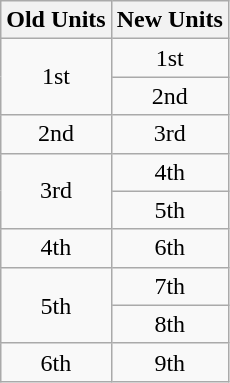<table class="wikitable" style="text-align:center">
<tr>
<th>Old Units</th>
<th>New Units</th>
</tr>
<tr>
<td rowspan=2>1st</td>
<td>1st</td>
</tr>
<tr>
<td>2nd</td>
</tr>
<tr>
<td>2nd</td>
<td>3rd</td>
</tr>
<tr>
<td rowspan=2>3rd</td>
<td>4th</td>
</tr>
<tr>
<td>5th</td>
</tr>
<tr>
<td>4th</td>
<td>6th</td>
</tr>
<tr>
<td rowspan=2>5th</td>
<td>7th</td>
</tr>
<tr>
<td>8th</td>
</tr>
<tr>
<td>6th</td>
<td>9th</td>
</tr>
</table>
